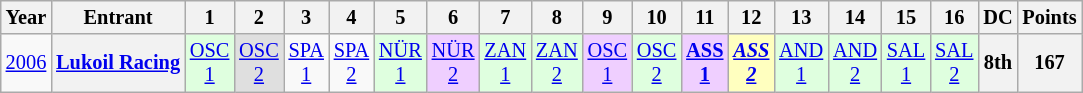<table class="wikitable" style="text-align:center; font-size:85%">
<tr>
<th>Year</th>
<th>Entrant</th>
<th>1</th>
<th>2</th>
<th>3</th>
<th>4</th>
<th>5</th>
<th>6</th>
<th>7</th>
<th>8</th>
<th>9</th>
<th>10</th>
<th>11</th>
<th>12</th>
<th>13</th>
<th>14</th>
<th>15</th>
<th>16</th>
<th>DC</th>
<th>Points</th>
</tr>
<tr>
<td><a href='#'>2006</a></td>
<th nowrap><a href='#'>Lukoil Racing</a></th>
<td style="background:#dfffdf;"><a href='#'>OSC<br>1</a><br></td>
<td style="background:#dfdfdf;"><a href='#'>OSC<br>2</a><br></td>
<td style="background:#;"><a href='#'>SPA<br>1</a></td>
<td style="background:#;"><a href='#'>SPA<br>2</a></td>
<td style="background:#dfffdf;"><a href='#'>NÜR<br>1</a><br></td>
<td style="background:#efcfff;"><a href='#'>NÜR<br>2</a><br></td>
<td style="background:#dfffdf;"><a href='#'>ZAN<br>1</a><br></td>
<td style="background:#dfffdf;"><a href='#'>ZAN<br>2</a><br></td>
<td style="background:#efcfff;"><a href='#'>OSC<br>1</a><br></td>
<td style="background:#dfffdf;"><a href='#'>OSC<br>2</a><br></td>
<td style="background:#efcfff;"><strong><a href='#'>ASS<br>1</a></strong><br></td>
<td style="background:#ffffbf;"><strong><em><a href='#'>ASS<br>2</a></em></strong><br></td>
<td style="background:#dfffdf;"><a href='#'>AND<br>1</a><br></td>
<td style="background:#dfffdf;"><a href='#'>AND<br>2</a><br></td>
<td style="background:#dfffdf;"><a href='#'>SAL<br>1</a><br></td>
<td style="background:#dfffdf;"><a href='#'>SAL<br>2</a><br></td>
<th>8th</th>
<th>167</th>
</tr>
</table>
